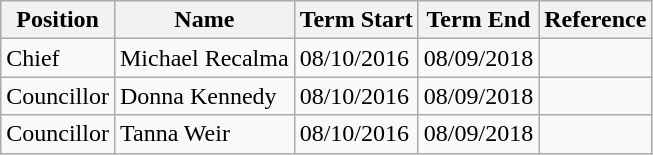<table class="wikitable">
<tr>
<th>Position</th>
<th>Name</th>
<th>Term Start</th>
<th>Term End</th>
<th>Reference</th>
</tr>
<tr>
<td>Chief</td>
<td>Michael Recalma</td>
<td>08/10/2016</td>
<td>08/09/2018</td>
<td></td>
</tr>
<tr>
<td>Councillor</td>
<td>Donna Kennedy</td>
<td>08/10/2016</td>
<td>08/09/2018</td>
<td></td>
</tr>
<tr>
<td>Councillor</td>
<td>Tanna Weir</td>
<td>08/10/2016</td>
<td>08/09/2018</td>
<td></td>
</tr>
</table>
